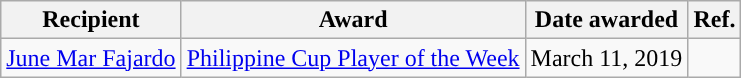<table class="wikitable sortable sortable" style="text-align: center">
<tr>
<th>Recipient</th>
<th>Award</th>
<th>Date awarded</th>
<th>Ref.</th>
</tr>
<tr>
<td><a href='#'>June Mar Fajardo</a></td>
<td><a href='#'>Philippine Cup Player of the Week</a></td>
<td>March 11, 2019</td>
<td></td>
</tr>
</table>
